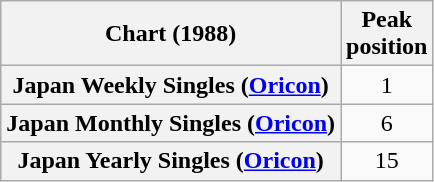<table class="wikitable sortable plainrowheaders" style="text-align:center;">
<tr>
<th scope="col">Chart (1988)</th>
<th scope="col">Peak<br>position</th>
</tr>
<tr>
<th scope="row">Japan Weekly Singles (<a href='#'>Oricon</a>)</th>
<td style="text-align:center;">1</td>
</tr>
<tr>
<th scope="row">Japan Monthly Singles (<a href='#'>Oricon</a>)</th>
<td style="text-align:center;">6</td>
</tr>
<tr>
<th scope="row">Japan Yearly Singles (<a href='#'>Oricon</a>)</th>
<td style="text-align:center;">15</td>
</tr>
</table>
